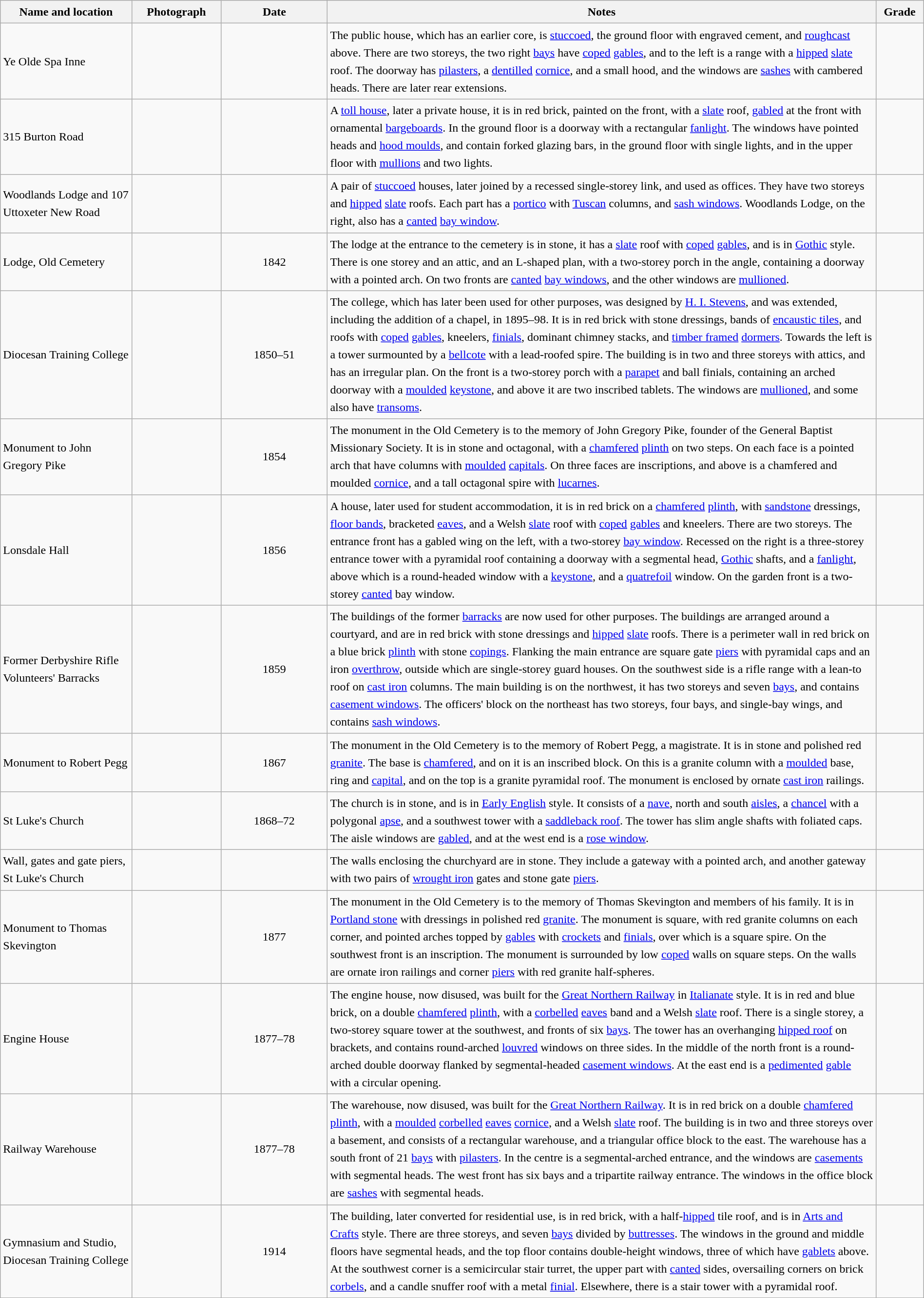<table class="wikitable sortable plainrowheaders" style="width:100%; border:0; text-align:left; line-height:150%;">
<tr>
<th scope="col"  style="width:150px">Name and location</th>
<th scope="col"  style="width:100px" class="unsortable">Photograph</th>
<th scope="col"  style="width:120px">Date</th>
<th scope="col"  style="width:650px" class="unsortable">Notes</th>
<th scope="col"  style="width:50px">Grade</th>
</tr>
<tr>
<td>Ye Olde Spa Inne<br><small></small></td>
<td></td>
<td align="center"></td>
<td>The public house, which has an earlier core, is <a href='#'>stuccoed</a>, the ground floor with engraved cement, and <a href='#'>roughcast</a> above.  There are two storeys, the two right <a href='#'>bays</a> have <a href='#'>coped</a> <a href='#'>gables</a>, and to the left is a range with a <a href='#'>hipped</a> <a href='#'>slate</a> roof.  The doorway has <a href='#'>pilasters</a>, a <a href='#'>dentilled</a> <a href='#'>cornice</a>, and a small hood, and the windows are <a href='#'>sashes</a> with cambered heads.  There are later rear extensions.</td>
<td align="center" ></td>
</tr>
<tr>
<td>315 Burton Road<br><small></small></td>
<td></td>
<td align="center"></td>
<td>A <a href='#'>toll house</a>, later a private house, it is in red brick, painted on the front, with a <a href='#'>slate</a> roof, <a href='#'>gabled</a> at the front with ornamental <a href='#'>bargeboards</a>.  In the ground floor is a doorway with a rectangular <a href='#'>fanlight</a>.  The windows have pointed heads and <a href='#'>hood moulds</a>, and contain forked glazing bars, in the ground floor with single lights, and in the upper floor with <a href='#'>mullions</a> and two lights.</td>
<td align="center" ></td>
</tr>
<tr>
<td>Woodlands Lodge and 107 Uttoxeter New Road<br><small></small></td>
<td></td>
<td align="center"></td>
<td>A pair of <a href='#'>stuccoed</a> houses, later joined by a recessed single-storey link, and used as offices.  They have two storeys and <a href='#'>hipped</a> <a href='#'>slate</a> roofs.  Each part has a <a href='#'>portico</a> with <a href='#'>Tuscan</a> columns, and <a href='#'>sash windows</a>.  Woodlands Lodge, on the right, also has a <a href='#'>canted</a> <a href='#'>bay window</a>.</td>
<td align="center" ></td>
</tr>
<tr>
<td>Lodge, Old Cemetery<br><small></small></td>
<td></td>
<td align="center">1842</td>
<td>The lodge at the entrance to the cemetery is in stone, it has a <a href='#'>slate</a> roof with <a href='#'>coped</a> <a href='#'>gables</a>, and is in <a href='#'>Gothic</a> style.  There is one storey and an attic, and an L-shaped plan, with a two-storey porch in the angle, containing a doorway with a pointed arch.  On two fronts are <a href='#'>canted</a> <a href='#'>bay windows</a>, and the other windows are <a href='#'>mullioned</a>.</td>
<td align="center" ></td>
</tr>
<tr>
<td>Diocesan Training College<br><small></small></td>
<td></td>
<td align="center">1850–51</td>
<td>The college, which has later been used for other purposes, was designed by <a href='#'>H. I. Stevens</a>, and was extended, including the addition of a chapel, in 1895–98.  It is in red brick with stone dressings, bands of <a href='#'>encaustic tiles</a>, and roofs with <a href='#'>coped</a> <a href='#'>gables</a>, kneelers, <a href='#'>finials</a>, dominant chimney stacks, and <a href='#'>timber framed</a> <a href='#'>dormers</a>.  Towards the left is a tower surmounted by a <a href='#'>bellcote</a> with a lead-roofed spire.  The building is in two and three storeys with attics, and has an irregular plan.  On the front is a two-storey porch with a <a href='#'>parapet</a> and ball finials, containing an arched doorway with a <a href='#'>moulded</a> <a href='#'>keystone</a>, and above it are two inscribed tablets.  The windows are <a href='#'>mullioned</a>, and some also have <a href='#'>transoms</a>.</td>
<td align="center" ></td>
</tr>
<tr>
<td>Monument to John Gregory Pike<br><small></small></td>
<td></td>
<td align="center">1854</td>
<td>The monument in the Old Cemetery is to the memory of John Gregory Pike, founder of the General Baptist Missionary Society.  It is in stone and octagonal, with a <a href='#'>chamfered</a> <a href='#'>plinth</a> on two steps.  On each face is a pointed arch that have columns with <a href='#'>moulded</a> <a href='#'>capitals</a>.  On three faces are inscriptions, and above is a chamfered and moulded <a href='#'>cornice</a>, and a tall octagonal spire with <a href='#'>lucarnes</a>.</td>
<td align="center" ></td>
</tr>
<tr>
<td>Lonsdale Hall<br><small></small></td>
<td></td>
<td align="center">1856</td>
<td>A house, later used for student accommodation, it is in red brick on a <a href='#'>chamfered</a> <a href='#'>plinth</a>, with <a href='#'>sandstone</a> dressings, <a href='#'>floor bands</a>, bracketed <a href='#'>eaves</a>, and a Welsh <a href='#'>slate</a> roof with <a href='#'>coped</a> <a href='#'>gables</a> and kneelers.  There are two storeys.  The entrance front has a gabled wing on the left, with a two-storey <a href='#'>bay window</a>.   Recessed on the right is a three-storey entrance tower with a pyramidal roof containing a doorway with a segmental head, <a href='#'>Gothic</a> shafts, and  a <a href='#'>fanlight</a>, above which is a round-headed window with a <a href='#'>keystone</a>, and a <a href='#'>quatrefoil</a> window.  On the garden front is a two-storey <a href='#'>canted</a> bay window.</td>
<td align="center" ></td>
</tr>
<tr>
<td>Former Derbyshire Rifle Volunteers' Barracks<br><small></small></td>
<td></td>
<td align="center">1859</td>
<td>The buildings of the former <a href='#'>barracks</a> are now used for other purposes.  The buildings are arranged around a courtyard, and are in red brick with stone dressings and <a href='#'>hipped</a> <a href='#'>slate</a> roofs.  There is a perimeter wall in red brick on a blue brick <a href='#'>plinth</a> with stone <a href='#'>copings</a>.  Flanking the main entrance are square gate <a href='#'>piers</a> with pyramidal caps and an iron <a href='#'>overthrow</a>, outside which are single-storey guard houses.  On the southwest side is a rifle range with a lean-to roof on <a href='#'>cast iron</a> columns.  The main building is on the northwest, it has two storeys and seven <a href='#'>bays</a>, and contains <a href='#'>casement windows</a>.  The officers' block on the northeast has two storeys, four bays, and single-bay wings, and contains <a href='#'>sash windows</a>.</td>
<td align="center" ></td>
</tr>
<tr>
<td>Monument to Robert Pegg<br><small></small></td>
<td></td>
<td align="center">1867</td>
<td>The monument in the Old Cemetery is to the memory of Robert Pegg, a magistrate.  It is in stone and polished red <a href='#'>granite</a>.  The base is <a href='#'>chamfered</a>, and on it is an inscribed block.  On this is a granite column with a <a href='#'>moulded</a> base, ring and <a href='#'>capital</a>, and on the top is a granite pyramidal roof.  The monument is enclosed by ornate <a href='#'>cast iron</a> railings.</td>
<td align="center" ></td>
</tr>
<tr>
<td>St Luke's Church<br><small></small></td>
<td></td>
<td align="center">1868–72</td>
<td>The church is in stone, and is in <a href='#'>Early English</a> style.  It consists of a <a href='#'>nave</a>, north and south <a href='#'>aisles</a>, a <a href='#'>chancel</a> with a polygonal <a href='#'>apse</a>, and a southwest tower with a <a href='#'>saddleback roof</a>.  The tower has slim angle shafts with foliated caps.  The aisle windows are <a href='#'>gabled</a>, and at the west end is a <a href='#'>rose window</a>.</td>
<td align="center" ></td>
</tr>
<tr>
<td>Wall, gates and gate piers,<br>St Luke's Church<br><small></small></td>
<td></td>
<td align="center"></td>
<td>The walls enclosing the churchyard are in stone.  They include a gateway with a pointed arch,  and another gateway with two pairs of <a href='#'>wrought iron</a> gates and stone gate <a href='#'>piers</a>.</td>
<td align="center" ></td>
</tr>
<tr>
<td>Monument to Thomas Skevington<br><small></small></td>
<td></td>
<td align="center">1877</td>
<td>The monument in the Old Cemetery is to the memory of Thomas Skevington and members of his family.  It is in <a href='#'>Portland stone</a> with dressings in polished red <a href='#'>granite</a>.  The monument is square, with red granite columns on each corner, and pointed arches topped by <a href='#'>gables</a> with <a href='#'>crockets</a> and <a href='#'>finials</a>, over which is a square spire.  On the southwest front is an inscription.  The monument is surrounded by low <a href='#'>coped</a> walls on square steps.  On the walls are ornate iron railings and corner <a href='#'>piers</a> with red granite half-spheres.</td>
<td align="center" ></td>
</tr>
<tr>
<td>Engine House<br><small></small></td>
<td></td>
<td align="center">1877–78</td>
<td>The engine house, now disused, was built for the <a href='#'>Great Northern Railway</a> in <a href='#'>Italianate</a> style.  It is in red and blue brick, on a double <a href='#'>chamfered</a> <a href='#'>plinth</a>, with a <a href='#'>corbelled</a> <a href='#'>eaves</a> band and a Welsh <a href='#'>slate</a> roof.  There is a single storey, a two-storey square tower at the southwest, and fronts of six <a href='#'>bays</a>.  The tower has an overhanging <a href='#'>hipped roof</a> on brackets, and contains round-arched <a href='#'>louvred</a> windows on three sides.  In the middle of the north front is a round-arched double doorway flanked by segmental-headed <a href='#'>casement windows</a>.  At the east end is a <a href='#'>pedimented</a> <a href='#'>gable</a> with a circular opening.</td>
<td align="center" ></td>
</tr>
<tr>
<td>Railway Warehouse<br><small></small></td>
<td></td>
<td align="center">1877–78</td>
<td>The warehouse, now disused, was built for the <a href='#'>Great Northern Railway</a>.  It is in red brick on a double <a href='#'>chamfered</a> <a href='#'>plinth</a>, with a <a href='#'>moulded</a> <a href='#'>corbelled</a> <a href='#'>eaves</a> <a href='#'>cornice</a>, and a Welsh <a href='#'>slate</a> roof.  The building is in two and three storeys over a basement, and consists of a rectangular warehouse, and a triangular office block to the east.  The warehouse has a south front of 21 <a href='#'>bays</a> with <a href='#'>pilasters</a>.  In the centre is a segmental-arched entrance, and the windows are <a href='#'>casements</a> with segmental heads.  The west front has six bays and a tripartite railway entrance.  The windows in the office block are <a href='#'>sashes</a> with segmental heads.</td>
<td align="center" ></td>
</tr>
<tr>
<td>Gymnasium and Studio,<br>Diocesan Training College<br><small></small></td>
<td></td>
<td align="center">1914</td>
<td>The building, later converted for residential use, is in red brick, with a half-<a href='#'>hipped</a> tile roof, and is in <a href='#'>Arts and Crafts</a> style.  There are three storeys, and seven <a href='#'>bays</a> divided by <a href='#'>buttresses</a>.  The windows in the ground and middle floors have segmental heads, and the top floor contains double-height windows, three of which have <a href='#'>gablets</a> above.  At the southwest corner is a semicircular stair turret, the upper part with <a href='#'>canted</a> sides, oversailing corners on brick <a href='#'>corbels</a>, and a candle snuffer roof with a metal <a href='#'>finial</a>.  Elsewhere, there is a stair tower with a pyramidal roof.</td>
<td align="center" ></td>
</tr>
<tr>
</tr>
</table>
